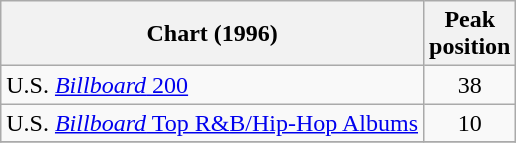<table class="wikitable sortable">
<tr>
<th align="left">Chart (1996)</th>
<th align="left">Peak <br>position</th>
</tr>
<tr>
<td align="left">U.S. <a href='#'><em>Billboard</em> 200</a></td>
<td align="center">38</td>
</tr>
<tr>
<td align="left">U.S. <a href='#'><em>Billboard</em> Top R&B/Hip-Hop Albums</a></td>
<td align="center">10</td>
</tr>
<tr>
</tr>
</table>
